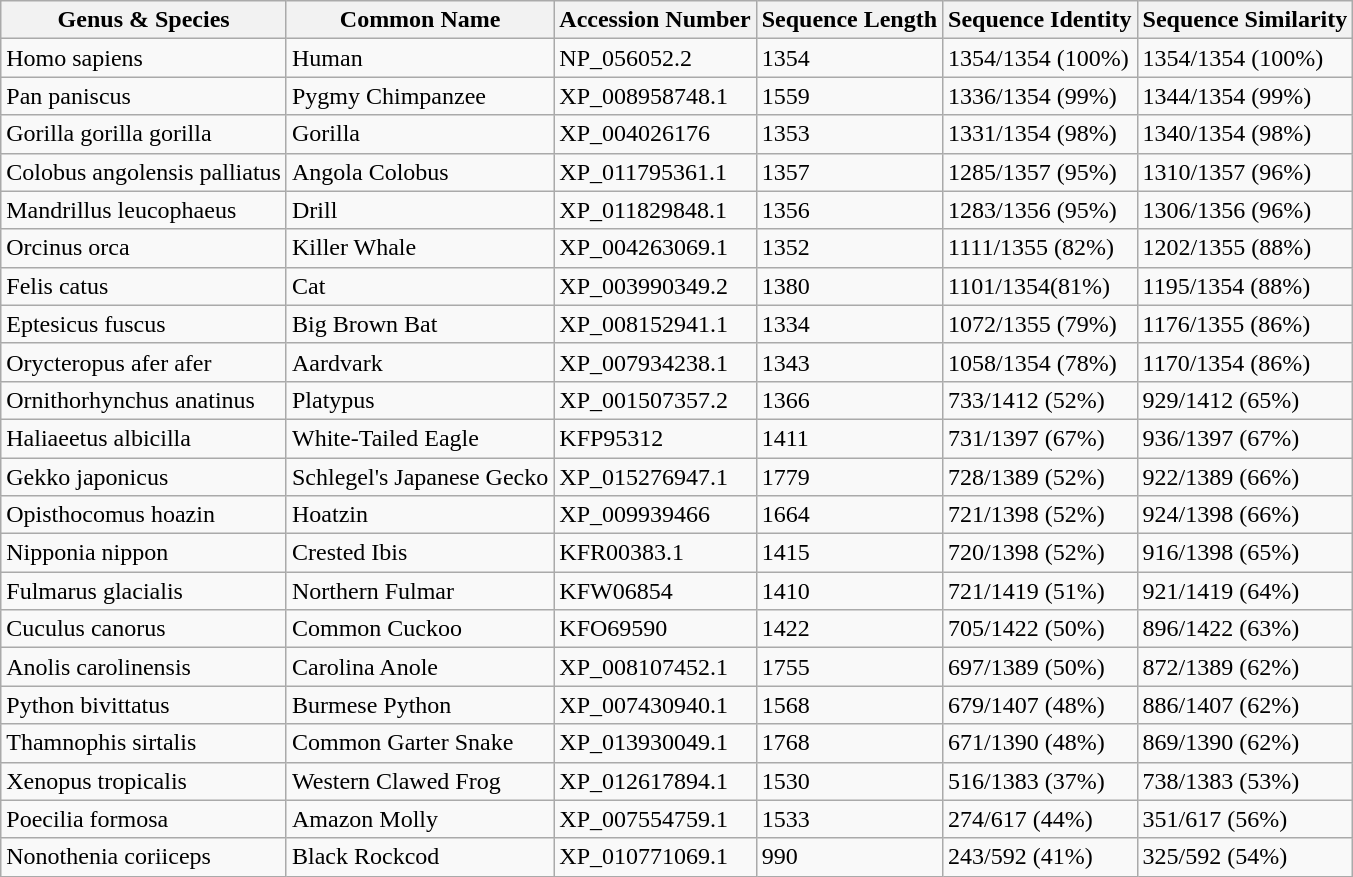<table class="wikitable">
<tr>
<th>Genus & Species</th>
<th>Common Name</th>
<th>Accession Number<br></th>
<th>Sequence Length<br></th>
<th>Sequence Identity<br></th>
<th>Sequence Similarity<br></th>
</tr>
<tr>
<td>Homo sapiens</td>
<td>Human</td>
<td>NP_056052.2</td>
<td>1354</td>
<td>1354/1354 (100%)</td>
<td>1354/1354 (100%)</td>
</tr>
<tr>
<td>Pan paniscus</td>
<td>Pygmy Chimpanzee</td>
<td>XP_008958748.1</td>
<td>1559</td>
<td>1336/1354 (99%)</td>
<td>1344/1354 (99%)</td>
</tr>
<tr>
<td>Gorilla gorilla gorilla</td>
<td>Gorilla</td>
<td>XP_004026176</td>
<td>1353</td>
<td>1331/1354 (98%)</td>
<td>1340/1354 (98%)</td>
</tr>
<tr>
<td>Colobus angolensis palliatus</td>
<td>Angola Colobus</td>
<td>XP_011795361.1</td>
<td>1357</td>
<td>1285/1357 (95%)</td>
<td>1310/1357 (96%)</td>
</tr>
<tr>
<td>Mandrillus leucophaeus</td>
<td>Drill</td>
<td>XP_011829848.1</td>
<td>1356</td>
<td>1283/1356 (95%)</td>
<td>1306/1356 (96%)</td>
</tr>
<tr>
<td>Orcinus orca</td>
<td>Killer Whale</td>
<td>XP_004263069.1</td>
<td>1352</td>
<td>1111/1355 (82%)</td>
<td>1202/1355 (88%)</td>
</tr>
<tr>
<td>Felis catus</td>
<td>Cat</td>
<td>XP_003990349.2</td>
<td>1380</td>
<td>1101/1354(81%)</td>
<td>1195/1354 (88%)</td>
</tr>
<tr>
<td>Eptesicus fuscus</td>
<td>Big Brown Bat</td>
<td>XP_008152941.1</td>
<td>1334</td>
<td>1072/1355 (79%)</td>
<td>1176/1355 (86%)</td>
</tr>
<tr>
<td>Orycteropus afer afer</td>
<td>Aardvark</td>
<td>XP_007934238.1</td>
<td>1343</td>
<td>1058/1354 (78%)</td>
<td>1170/1354 (86%)</td>
</tr>
<tr>
<td>Ornithorhynchus anatinus</td>
<td>Platypus</td>
<td>XP_001507357.2</td>
<td>1366</td>
<td>733/1412 (52%)</td>
<td>929/1412 (65%)</td>
</tr>
<tr>
<td>Haliaeetus albicilla</td>
<td>White-Tailed Eagle</td>
<td>KFP95312</td>
<td>1411</td>
<td>731/1397 (67%)</td>
<td>936/1397 (67%)</td>
</tr>
<tr>
<td>Gekko japonicus</td>
<td>Schlegel's Japanese Gecko</td>
<td>XP_015276947.1</td>
<td>1779</td>
<td>728/1389 (52%)</td>
<td>922/1389 (66%)</td>
</tr>
<tr>
<td>Opisthocomus hoazin</td>
<td>Hoatzin</td>
<td>XP_009939466</td>
<td>1664</td>
<td>721/1398 (52%)</td>
<td>924/1398 (66%)</td>
</tr>
<tr>
<td>Nipponia nippon</td>
<td>Crested Ibis</td>
<td>KFR00383.1</td>
<td>1415</td>
<td>720/1398 (52%)</td>
<td>916/1398 (65%)</td>
</tr>
<tr>
<td>Fulmarus glacialis</td>
<td>Northern Fulmar</td>
<td>KFW06854</td>
<td>1410</td>
<td>721/1419 (51%)</td>
<td>921/1419 (64%)</td>
</tr>
<tr>
<td>Cuculus canorus</td>
<td>Common Cuckoo</td>
<td>KFO69590</td>
<td>1422</td>
<td>705/1422 (50%)</td>
<td>896/1422 (63%)</td>
</tr>
<tr>
<td>Anolis carolinensis</td>
<td>Carolina Anole</td>
<td>XP_008107452.1</td>
<td>1755</td>
<td>697/1389 (50%)</td>
<td>872/1389 (62%)</td>
</tr>
<tr>
<td>Python bivittatus</td>
<td>Burmese Python</td>
<td>XP_007430940.1</td>
<td>1568</td>
<td>679/1407 (48%)</td>
<td>886/1407 (62%)</td>
</tr>
<tr>
<td>Thamnophis sirtalis</td>
<td>Common Garter Snake</td>
<td>XP_013930049.1</td>
<td>1768</td>
<td>671/1390 (48%)</td>
<td>869/1390 (62%)</td>
</tr>
<tr>
<td>Xenopus tropicalis</td>
<td>Western Clawed Frog</td>
<td>XP_012617894.1</td>
<td>1530</td>
<td>516/1383 (37%)</td>
<td>738/1383 (53%)</td>
</tr>
<tr>
<td>Poecilia formosa</td>
<td>Amazon Molly</td>
<td>XP_007554759.1</td>
<td>1533</td>
<td>274/617 (44%)</td>
<td>351/617 (56%)</td>
</tr>
<tr>
<td>Nonothenia coriiceps</td>
<td>Black Rockcod</td>
<td>XP_010771069.1</td>
<td>990</td>
<td>243/592 (41%)</td>
<td>325/592 (54%)</td>
</tr>
</table>
